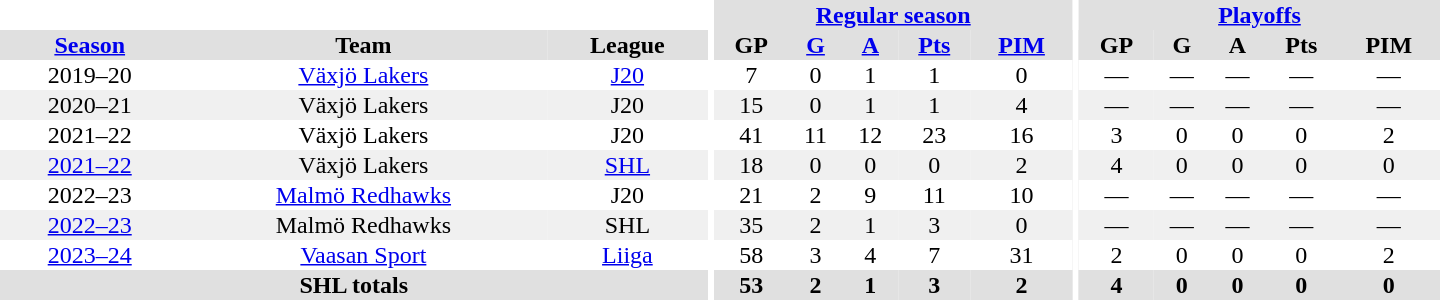<table border="0" cellpadding="1" cellspacing="0" style="text-align:center; width:60em">
<tr bgcolor="#e0e0e0">
<th colspan="3" bgcolor="#ffffff"></th>
<th rowspan="100" bgcolor="#ffffff"></th>
<th colspan="5"><a href='#'>Regular season</a></th>
<th rowspan="100" bgcolor="#ffffff"></th>
<th colspan="5"><a href='#'>Playoffs</a></th>
</tr>
<tr bgcolor="#e0e0e0">
<th><a href='#'>Season</a></th>
<th>Team</th>
<th>League</th>
<th>GP</th>
<th><a href='#'>G</a></th>
<th><a href='#'>A</a></th>
<th><a href='#'>Pts</a></th>
<th><a href='#'>PIM</a></th>
<th>GP</th>
<th>G</th>
<th>A</th>
<th>Pts</th>
<th>PIM</th>
</tr>
<tr>
<td>2019–20</td>
<td><a href='#'>Växjö Lakers</a></td>
<td><a href='#'>J20</a></td>
<td>7</td>
<td>0</td>
<td>1</td>
<td>1</td>
<td>0</td>
<td>—</td>
<td>—</td>
<td>—</td>
<td>—</td>
<td>—</td>
</tr>
<tr bgcolor="#f0f0f0">
<td>2020–21</td>
<td>Växjö Lakers</td>
<td>J20</td>
<td>15</td>
<td>0</td>
<td>1</td>
<td>1</td>
<td>4</td>
<td>—</td>
<td>—</td>
<td>—</td>
<td>—</td>
<td>—</td>
</tr>
<tr>
<td>2021–22</td>
<td>Växjö Lakers</td>
<td>J20</td>
<td>41</td>
<td>11</td>
<td>12</td>
<td>23</td>
<td>16</td>
<td>3</td>
<td>0</td>
<td>0</td>
<td>0</td>
<td>2</td>
</tr>
<tr bgcolor="#f0f0f0">
<td><a href='#'>2021–22</a></td>
<td>Växjö Lakers</td>
<td><a href='#'>SHL</a></td>
<td>18</td>
<td>0</td>
<td>0</td>
<td>0</td>
<td>2</td>
<td>4</td>
<td>0</td>
<td>0</td>
<td>0</td>
<td>0</td>
</tr>
<tr>
<td>2022–23</td>
<td><a href='#'>Malmö Redhawks</a></td>
<td>J20</td>
<td>21</td>
<td>2</td>
<td>9</td>
<td>11</td>
<td>10</td>
<td>—</td>
<td>—</td>
<td>—</td>
<td>—</td>
<td>—</td>
</tr>
<tr bgcolor="#f0f0f0">
<td><a href='#'>2022–23</a></td>
<td>Malmö Redhawks</td>
<td>SHL</td>
<td>35</td>
<td>2</td>
<td>1</td>
<td>3</td>
<td>0</td>
<td>—</td>
<td>—</td>
<td>—</td>
<td>—</td>
<td>—</td>
</tr>
<tr>
<td><a href='#'>2023–24</a></td>
<td><a href='#'>Vaasan Sport</a></td>
<td><a href='#'>Liiga</a></td>
<td>58</td>
<td>3</td>
<td>4</td>
<td>7</td>
<td>31</td>
<td>2</td>
<td>0</td>
<td>0</td>
<td>0</td>
<td>2</td>
</tr>
<tr style="background:#e0e0e0;">
<th colspan="3">SHL totals</th>
<th>53</th>
<th>2</th>
<th>1</th>
<th>3</th>
<th>2</th>
<th>4</th>
<th>0</th>
<th>0</th>
<th>0</th>
<th>0</th>
</tr>
</table>
